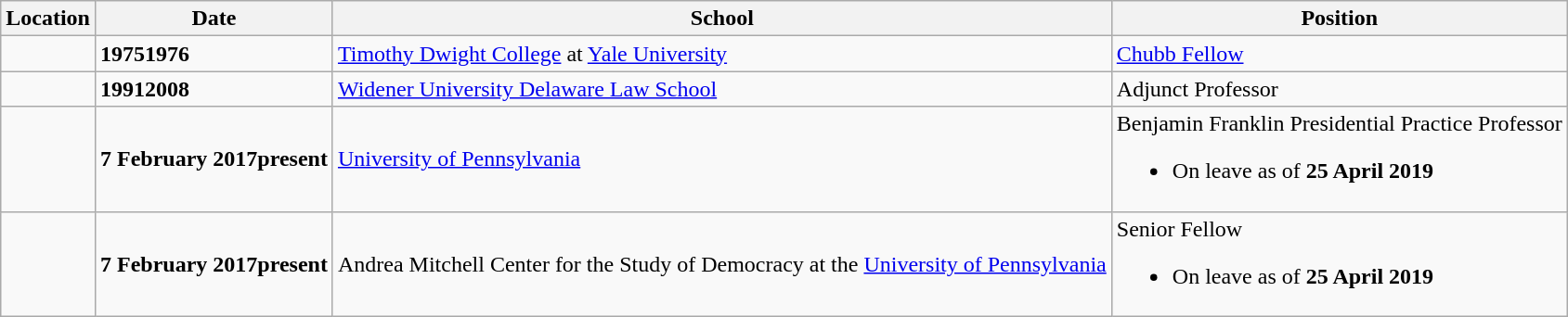<table class="wikitable">
<tr>
<th>Location</th>
<th>Date</th>
<th>School</th>
<th>Position</th>
</tr>
<tr>
<td></td>
<td><strong>19751976</strong></td>
<td><a href='#'>Timothy Dwight College</a> at <a href='#'>Yale University</a></td>
<td><a href='#'>Chubb Fellow</a></td>
</tr>
<tr>
<td></td>
<td><strong>19912008</strong></td>
<td><a href='#'>Widener University Delaware Law School</a></td>
<td>Adjunct Professor</td>
</tr>
<tr>
<td></td>
<td><strong>7 February 2017present</strong></td>
<td><a href='#'>University of Pennsylvania</a></td>
<td>Benjamin Franklin Presidential Practice Professor <br><ul><li>On leave as of <strong>25 April 2019</strong></li></ul></td>
</tr>
<tr>
<td></td>
<td><strong>7 February 2017present</strong></td>
<td>Andrea Mitchell Center for the Study of Democracy at the <a href='#'>University of Pennsylvania</a></td>
<td>Senior Fellow<br><ul><li>On leave as of <strong>25 April 2019</strong></li></ul></td>
</tr>
</table>
